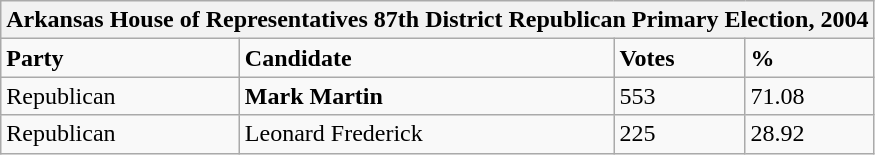<table class="wikitable">
<tr>
<th colspan="4">Arkansas House of Representatives 87th District Republican Primary Election, 2004</th>
</tr>
<tr>
<td><strong>Party</strong></td>
<td><strong>Candidate</strong></td>
<td><strong>Votes</strong></td>
<td><strong>%</strong></td>
</tr>
<tr>
<td>Republican</td>
<td><strong>Mark Martin</strong></td>
<td>553</td>
<td>71.08</td>
</tr>
<tr>
<td>Republican</td>
<td>Leonard Frederick</td>
<td>225</td>
<td>28.92</td>
</tr>
</table>
